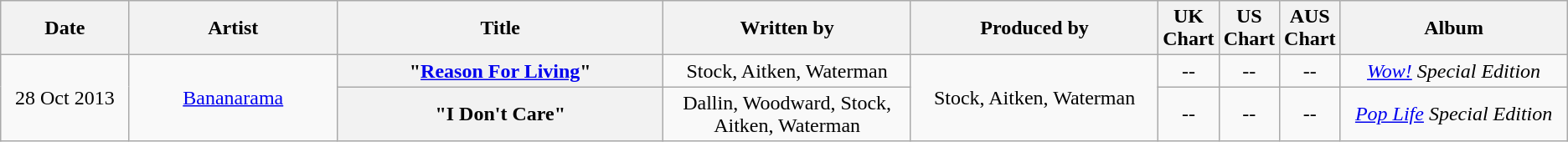<table class="wikitable plainrowheaders" style="text-align:center;">
<tr>
<th scope="col" style="width:6em;">Date</th>
<th scope="col" style="width:10em;">Artist</th>
<th scope="col" style="width:16em;">Title</th>
<th scope="col" style="width:12em;">Written by</th>
<th scope="col" style="width:12em;">Produced by</th>
<th scope="col" style="width:1em;">UK Chart</th>
<th scope="col" style="width:1em;">US Chart</th>
<th scope="col" style="width:1em;">AUS Chart</th>
<th scope="col" style="width:11em;">Album</th>
</tr>
<tr>
<td rowspan="2">28 Oct 2013</td>
<td rowspan="2"><a href='#'>Bananarama</a></td>
<th scope="row">"<a href='#'>Reason For Living</a>"</th>
<td>Stock, Aitken, Waterman</td>
<td rowspan="2">Stock, Aitken, Waterman</td>
<td>--</td>
<td>--</td>
<td>--</td>
<td><em><a href='#'>Wow!</a> Special Edition</em></td>
</tr>
<tr>
<th scope="row">"I Don't Care"</th>
<td>Dallin, Woodward, Stock, Aitken, Waterman</td>
<td>--</td>
<td>--</td>
<td>--</td>
<td><em><a href='#'>Pop Life</a> Special Edition</em></td>
</tr>
</table>
